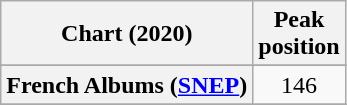<table class="wikitable sortable plainrowheaders" style="text-align:center">
<tr>
<th scope="col">Chart (2020)</th>
<th scope="col">Peak<br>position</th>
</tr>
<tr>
</tr>
<tr>
</tr>
<tr>
</tr>
<tr>
<th scope="row">French Albums (<a href='#'>SNEP</a>)</th>
<td>146</td>
</tr>
<tr>
</tr>
<tr>
</tr>
<tr>
</tr>
</table>
